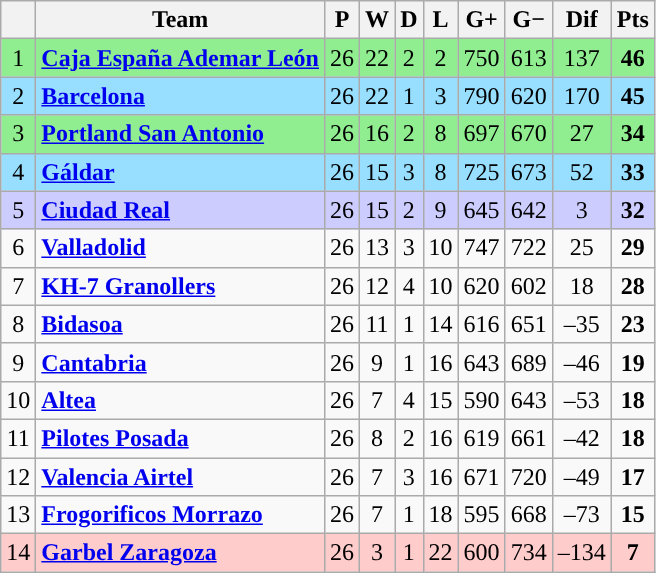<table class="wikitable sortable" style="text-align: center;">
<tr>
<th align="center"></th>
<th align="center">Team</th>
<th align="center">P</th>
<th align="center">W</th>
<th align="center">D</th>
<th align="center">L</th>
<th align="center">G+</th>
<th align="center">G−</th>
<th align="center">Dif</th>
<th align="center">Pts</th>
</tr>
<tr style="background: #90EE90;">
<td>1</td>
<td align="left"><strong><a href='#'>Caja España Ademar León</a></strong></td>
<td>26</td>
<td>22</td>
<td>2</td>
<td>2</td>
<td>750</td>
<td>613</td>
<td>137</td>
<td><strong>46</strong></td>
</tr>
<tr style="background: #97DEFF;">
<td>2</td>
<td align="left"><strong><a href='#'>Barcelona</a></strong></td>
<td>26</td>
<td>22</td>
<td>1</td>
<td>3</td>
<td>790</td>
<td>620</td>
<td>170</td>
<td><strong>45</strong></td>
</tr>
<tr style="background: #90EE90;">
<td>3</td>
<td align="left"><strong><a href='#'>Portland San Antonio</a></strong></td>
<td>26</td>
<td>16</td>
<td>2</td>
<td>8</td>
<td>697</td>
<td>670</td>
<td>27</td>
<td><strong>34</strong></td>
</tr>
<tr style="background: #97DEFF;">
<td>4</td>
<td align="left"><strong><a href='#'>Gáldar</a></strong></td>
<td>26</td>
<td>15</td>
<td>3</td>
<td>8</td>
<td>725</td>
<td>673</td>
<td>52</td>
<td><strong>33</strong></td>
</tr>
<tr style="background: #ccccff;">
<td>5</td>
<td align="left"><strong><a href='#'>Ciudad Real</a></strong></td>
<td>26</td>
<td>15</td>
<td>2</td>
<td>9</td>
<td>645</td>
<td>642</td>
<td>3</td>
<td><strong>32</strong></td>
</tr>
<tr style="background:">
<td>6</td>
<td align="left"><strong><a href='#'>Valladolid</a></strong></td>
<td>26</td>
<td>13</td>
<td>3</td>
<td>10</td>
<td>747</td>
<td>722</td>
<td>25</td>
<td><strong>29</strong></td>
</tr>
<tr style="background:">
<td>7</td>
<td align="left"><strong><a href='#'>KH-7 Granollers</a></strong></td>
<td>26</td>
<td>12</td>
<td>4</td>
<td>10</td>
<td>620</td>
<td>602</td>
<td>18</td>
<td><strong>28</strong></td>
</tr>
<tr style="background:">
<td>8</td>
<td align="left"><strong><a href='#'>Bidasoa</a></strong></td>
<td>26</td>
<td>11</td>
<td>1</td>
<td>14</td>
<td>616</td>
<td>651</td>
<td>–35</td>
<td><strong>23</strong></td>
</tr>
<tr style="background:">
<td>9</td>
<td align="left"><strong><a href='#'>Cantabria</a></strong></td>
<td>26</td>
<td>9</td>
<td>1</td>
<td>16</td>
<td>643</td>
<td>689</td>
<td>–46</td>
<td><strong>19</strong></td>
</tr>
<tr style="background:">
<td>10</td>
<td align="left"><strong><a href='#'>Altea</a></strong></td>
<td>26</td>
<td>7</td>
<td>4</td>
<td>15</td>
<td>590</td>
<td>643</td>
<td>–53</td>
<td><strong>18</strong></td>
</tr>
<tr style="background:">
<td>11</td>
<td align="left"><strong><a href='#'>Pilotes Posada</a></strong></td>
<td>26</td>
<td>8</td>
<td>2</td>
<td>16</td>
<td>619</td>
<td>661</td>
<td>–42</td>
<td><strong>18</strong></td>
</tr>
<tr style="background:">
<td>12</td>
<td align="left"><strong><a href='#'>Valencia Airtel</a></strong></td>
<td>26</td>
<td>7</td>
<td>3</td>
<td>16</td>
<td>671</td>
<td>720</td>
<td>–49</td>
<td><strong>17</strong></td>
</tr>
<tr style="background:">
<td>13</td>
<td align="left"><strong><a href='#'>Frogorificos Morrazo</a></strong></td>
<td>26</td>
<td>7</td>
<td>1</td>
<td>18</td>
<td>595</td>
<td>668</td>
<td>–73</td>
<td><strong>15</strong></td>
</tr>
<tr style="background: #FFCCCC;">
<td>14</td>
<td align="left"><strong><a href='#'>Garbel Zaragoza</a></strong></td>
<td>26</td>
<td>3</td>
<td>1</td>
<td>22</td>
<td>600</td>
<td>734</td>
<td>–134</td>
<td><strong>7</strong></td>
</tr>
</table>
